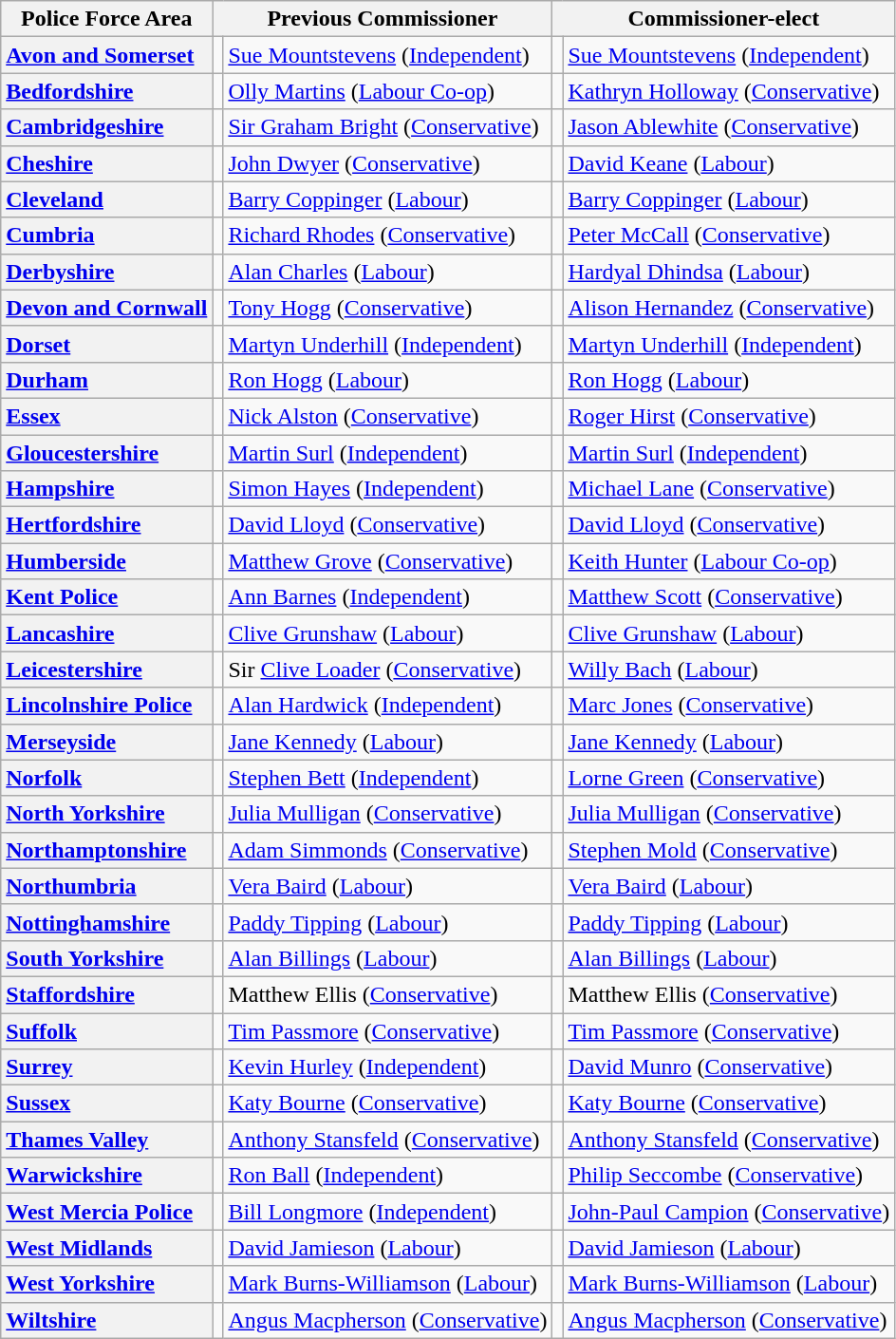<table class="wikitable">
<tr>
<th scope="col">Police Force Area</th>
<th scope="col" colspan="2">Previous Commissioner</th>
<th scope="col" colspan="2">Commissioner-elect</th>
</tr>
<tr>
<th scope="row" style="text-align: left;"><a href='#'>Avon and Somerset</a></th>
<td></td>
<td><a href='#'>Sue Mountstevens</a> (<a href='#'>Independent</a>)</td>
<td></td>
<td><a href='#'>Sue Mountstevens</a> (<a href='#'>Independent</a>)</td>
</tr>
<tr>
<th scope="row" style="text-align: left;"><a href='#'>Bedfordshire</a></th>
<td></td>
<td><a href='#'>Olly Martins</a> (<a href='#'>Labour Co-op</a>)</td>
<td></td>
<td><a href='#'>Kathryn Holloway</a> (<a href='#'>Conservative</a>)</td>
</tr>
<tr>
<th scope="row" style="text-align: left;"><a href='#'>Cambridgeshire</a></th>
<td></td>
<td><a href='#'>Sir Graham Bright</a> (<a href='#'>Conservative</a>)</td>
<td></td>
<td><a href='#'>Jason Ablewhite</a> (<a href='#'>Conservative</a>)</td>
</tr>
<tr>
<th scope="row" style="text-align: left;"><a href='#'>Cheshire</a></th>
<td></td>
<td><a href='#'>John Dwyer</a> (<a href='#'>Conservative</a>)</td>
<td></td>
<td><a href='#'>David Keane</a> (<a href='#'>Labour</a>)</td>
</tr>
<tr>
<th scope="row" style="text-align: left;"><a href='#'>Cleveland</a></th>
<td></td>
<td><a href='#'>Barry Coppinger</a> (<a href='#'>Labour</a>)</td>
<td></td>
<td><a href='#'>Barry Coppinger</a> (<a href='#'>Labour</a>)</td>
</tr>
<tr>
<th scope="row" style="text-align: left;"><a href='#'>Cumbria</a></th>
<td></td>
<td><a href='#'>Richard Rhodes</a> (<a href='#'>Conservative</a>)</td>
<td></td>
<td><a href='#'>Peter McCall</a> (<a href='#'>Conservative</a>)</td>
</tr>
<tr>
<th scope="row" style="text-align: left;"><a href='#'>Derbyshire</a></th>
<td></td>
<td><a href='#'>Alan Charles</a> (<a href='#'>Labour</a>)</td>
<td></td>
<td><a href='#'>Hardyal Dhindsa</a> (<a href='#'>Labour</a>)</td>
</tr>
<tr>
<th scope="row" style="text-align: left;"><a href='#'>Devon and Cornwall</a></th>
<td></td>
<td><a href='#'>Tony Hogg</a> (<a href='#'>Conservative</a>)</td>
<td></td>
<td><a href='#'>Alison Hernandez</a> (<a href='#'>Conservative</a>)</td>
</tr>
<tr>
<th scope="row" style="text-align: left;"><a href='#'>Dorset</a></th>
<td></td>
<td><a href='#'>Martyn Underhill</a> (<a href='#'>Independent</a>)</td>
<td></td>
<td><a href='#'>Martyn Underhill</a> (<a href='#'>Independent</a>)</td>
</tr>
<tr>
<th scope="row" style="text-align: left;"><a href='#'>Durham</a></th>
<td></td>
<td><a href='#'>Ron Hogg</a> (<a href='#'>Labour</a>)</td>
<td></td>
<td><a href='#'>Ron Hogg</a> (<a href='#'>Labour</a>)</td>
</tr>
<tr>
<th scope="row" style="text-align: left;"><a href='#'>Essex</a></th>
<td></td>
<td><a href='#'>Nick Alston</a> (<a href='#'>Conservative</a>)</td>
<td></td>
<td><a href='#'>Roger Hirst</a> (<a href='#'>Conservative</a>)</td>
</tr>
<tr>
<th scope="row" style="text-align: left;"><a href='#'>Gloucestershire</a></th>
<td></td>
<td><a href='#'>Martin Surl</a> (<a href='#'>Independent</a>)</td>
<td></td>
<td><a href='#'>Martin Surl</a> (<a href='#'>Independent</a>)</td>
</tr>
<tr>
<th scope="row" style="text-align: left;"><a href='#'>Hampshire</a></th>
<td></td>
<td><a href='#'>Simon Hayes</a> (<a href='#'>Independent</a>)</td>
<td></td>
<td><a href='#'>Michael Lane</a> (<a href='#'>Conservative</a>)</td>
</tr>
<tr>
<th scope="row" style="text-align: left;"><a href='#'>Hertfordshire</a></th>
<td></td>
<td><a href='#'>David Lloyd</a> (<a href='#'>Conservative</a>)</td>
<td></td>
<td><a href='#'>David Lloyd</a> (<a href='#'>Conservative</a>)</td>
</tr>
<tr>
<th scope="row" style="text-align: left;"><a href='#'>Humberside</a></th>
<td></td>
<td><a href='#'>Matthew Grove</a> (<a href='#'>Conservative</a>)</td>
<td></td>
<td><a href='#'>Keith Hunter</a> (<a href='#'>Labour Co-op</a>)</td>
</tr>
<tr>
<th scope="row" style="text-align: left;"><a href='#'>Kent Police</a></th>
<td></td>
<td><a href='#'>Ann Barnes</a> (<a href='#'>Independent</a>)</td>
<td></td>
<td><a href='#'>Matthew Scott</a> (<a href='#'>Conservative</a>)</td>
</tr>
<tr>
<th scope="row" style="text-align: left;"><a href='#'>Lancashire</a></th>
<td></td>
<td><a href='#'>Clive Grunshaw</a> (<a href='#'>Labour</a>)</td>
<td></td>
<td><a href='#'>Clive Grunshaw</a> (<a href='#'>Labour</a>)</td>
</tr>
<tr>
<th scope="row" style="text-align: left;"><a href='#'>Leicestershire</a></th>
<td></td>
<td>Sir <a href='#'>Clive Loader</a> (<a href='#'>Conservative</a>)</td>
<td></td>
<td><a href='#'>Willy Bach</a> (<a href='#'>Labour</a>)</td>
</tr>
<tr>
<th scope="row" style="text-align: left;"><a href='#'>Lincolnshire Police</a></th>
<td></td>
<td><a href='#'>Alan Hardwick</a> (<a href='#'>Independent</a>)</td>
<td></td>
<td><a href='#'>Marc Jones</a> (<a href='#'>Conservative</a>)</td>
</tr>
<tr>
<th scope="row" style="text-align: left;"><a href='#'>Merseyside</a></th>
<td></td>
<td><a href='#'>Jane Kennedy</a> (<a href='#'>Labour</a>)</td>
<td></td>
<td><a href='#'>Jane Kennedy</a> (<a href='#'>Labour</a>)</td>
</tr>
<tr>
<th scope="row" style="text-align: left;"><a href='#'>Norfolk</a></th>
<td></td>
<td><a href='#'>Stephen Bett</a> (<a href='#'>Independent</a>)</td>
<td></td>
<td><a href='#'>Lorne Green</a> (<a href='#'>Conservative</a>)</td>
</tr>
<tr>
<th scope="row" style="text-align: left;"><a href='#'>North Yorkshire</a></th>
<td></td>
<td><a href='#'>Julia Mulligan</a> (<a href='#'>Conservative</a>)</td>
<td></td>
<td><a href='#'>Julia Mulligan</a> (<a href='#'>Conservative</a>)</td>
</tr>
<tr>
<th scope="row" style="text-align: left;"><a href='#'>Northamptonshire</a></th>
<td></td>
<td><a href='#'>Adam Simmonds</a> (<a href='#'>Conservative</a>)</td>
<td></td>
<td><a href='#'>Stephen Mold</a> (<a href='#'>Conservative</a>)</td>
</tr>
<tr>
<th scope="row" style="text-align: left;"><a href='#'>Northumbria</a></th>
<td></td>
<td><a href='#'>Vera Baird</a> (<a href='#'>Labour</a>)</td>
<td></td>
<td><a href='#'>Vera Baird</a> (<a href='#'>Labour</a>)</td>
</tr>
<tr>
<th scope="row" style="text-align: left;"><a href='#'>Nottinghamshire</a></th>
<td></td>
<td><a href='#'>Paddy Tipping</a> (<a href='#'>Labour</a>)</td>
<td></td>
<td><a href='#'>Paddy Tipping</a> (<a href='#'>Labour</a>)</td>
</tr>
<tr>
<th scope="row" style="text-align: left;"><a href='#'>South Yorkshire</a></th>
<td></td>
<td><a href='#'>Alan Billings</a> (<a href='#'>Labour</a>)</td>
<td></td>
<td><a href='#'>Alan Billings</a> (<a href='#'>Labour</a>)</td>
</tr>
<tr>
<th scope="row" style="text-align: left;"><a href='#'>Staffordshire</a></th>
<td></td>
<td>Matthew Ellis (<a href='#'>Conservative</a>)</td>
<td></td>
<td>Matthew Ellis (<a href='#'>Conservative</a>)</td>
</tr>
<tr>
<th scope="row" style="text-align: left;"><a href='#'>Suffolk</a></th>
<td></td>
<td><a href='#'>Tim Passmore</a> (<a href='#'>Conservative</a>)</td>
<td></td>
<td><a href='#'>Tim Passmore</a> (<a href='#'>Conservative</a>)</td>
</tr>
<tr>
<th scope="row" style="text-align: left;"><a href='#'>Surrey</a></th>
<td></td>
<td><a href='#'>Kevin Hurley</a> (<a href='#'>Independent</a>)</td>
<td></td>
<td><a href='#'>David Munro</a> (<a href='#'>Conservative</a>)</td>
</tr>
<tr>
<th scope="row" style="text-align: left;"><a href='#'>Sussex</a></th>
<td></td>
<td><a href='#'>Katy Bourne</a> (<a href='#'>Conservative</a>)</td>
<td></td>
<td><a href='#'>Katy Bourne</a> (<a href='#'>Conservative</a>)</td>
</tr>
<tr>
<th scope="row" style="text-align: left;"><a href='#'>Thames Valley</a></th>
<td></td>
<td><a href='#'>Anthony Stansfeld</a> (<a href='#'>Conservative</a>)</td>
<td></td>
<td><a href='#'>Anthony Stansfeld</a> (<a href='#'>Conservative</a>)</td>
</tr>
<tr>
<th scope="row" style="text-align: left;"><a href='#'>Warwickshire</a></th>
<td></td>
<td><a href='#'>Ron Ball</a> (<a href='#'>Independent</a>)</td>
<td></td>
<td><a href='#'>Philip Seccombe</a> (<a href='#'>Conservative</a>)</td>
</tr>
<tr>
<th scope="row" style="text-align: left;"><a href='#'>West Mercia Police</a></th>
<td></td>
<td><a href='#'>Bill Longmore</a> (<a href='#'>Independent</a>)</td>
<td></td>
<td><a href='#'>John-Paul Campion</a> (<a href='#'>Conservative</a>)</td>
</tr>
<tr>
<th scope="row" style="text-align: left;"><a href='#'>West Midlands</a></th>
<td></td>
<td><a href='#'>David Jamieson</a> (<a href='#'>Labour</a>)</td>
<td></td>
<td><a href='#'>David Jamieson</a> (<a href='#'>Labour</a>)</td>
</tr>
<tr>
<th scope="row" style="text-align: left;"><a href='#'>West Yorkshire</a></th>
<td></td>
<td><a href='#'>Mark Burns-Williamson</a> (<a href='#'>Labour</a>)</td>
<td></td>
<td><a href='#'>Mark Burns-Williamson</a> (<a href='#'>Labour</a>)</td>
</tr>
<tr>
<th scope="row" style="text-align: left;"><a href='#'>Wiltshire</a></th>
<td></td>
<td><a href='#'>Angus Macpherson</a> (<a href='#'>Conservative</a>)</td>
<td></td>
<td><a href='#'>Angus Macpherson</a> (<a href='#'>Conservative</a>)</td>
</tr>
</table>
